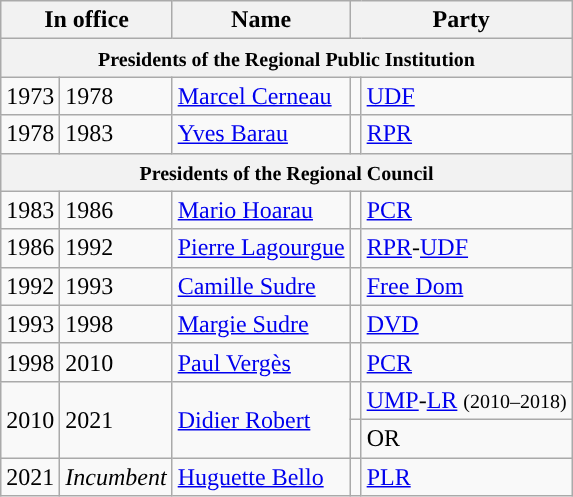<table class="wikitable">
<tr>
<th colspan="2">In office</th>
<th>Name</th>
<th colspan="2">Party</th>
</tr>
<tr>
<th colspan="5"><small>Presidents of the Regional Public Institution</small></th>
</tr>
<tr>
<td>1973</td>
<td>1978</td>
<td><a href='#'>Marcel Cerneau</a></td>
<td style="background:"></td>
<td><a href='#'>UDF</a></td>
</tr>
<tr>
<td>1978</td>
<td>1983</td>
<td><a href='#'>Yves Barau</a></td>
<td style="background:"></td>
<td><a href='#'>RPR</a></td>
</tr>
<tr>
<th colspan="5"><small>Presidents of the Regional Council</small></th>
</tr>
<tr>
<td>1983</td>
<td>1986</td>
<td><a href='#'>Mario Hoarau</a></td>
<td style="background:"></td>
<td><a href='#'>PCR</a></td>
</tr>
<tr>
<td>1986</td>
<td>1992</td>
<td><a href='#'>Pierre Lagourgue</a></td>
<td style="background:"></td>
<td><a href='#'>RPR</a>-<a href='#'>UDF</a></td>
</tr>
<tr>
<td>1992</td>
<td>1993</td>
<td><a href='#'>Camille Sudre</a></td>
<td style="background:"></td>
<td><a href='#'>Free Dom</a></td>
</tr>
<tr>
<td>1993</td>
<td>1998</td>
<td><a href='#'>Margie Sudre</a></td>
<td style="background:"></td>
<td><a href='#'>DVD</a></td>
</tr>
<tr>
<td>1998</td>
<td>2010</td>
<td><a href='#'>Paul Vergès</a></td>
<td style="background:"></td>
<td><a href='#'>PCR</a></td>
</tr>
<tr>
<td rowspan="2">2010</td>
<td rowspan="2">2021</td>
<td rowspan="2"><a href='#'>Didier Robert</a></td>
<td style="background:"></td>
<td><a href='#'>UMP</a>-<a href='#'>LR</a> <small>(2010–2018)</small></td>
</tr>
<tr>
<td style="background:"></td>
<td>OR</td>
</tr>
<tr>
<td>2021</td>
<td><em>Incumbent</em></td>
<td><a href='#'>Huguette Bello</a></td>
<td style="background:"></td>
<td><a href='#'>PLR</a></td>
</tr>
</table>
